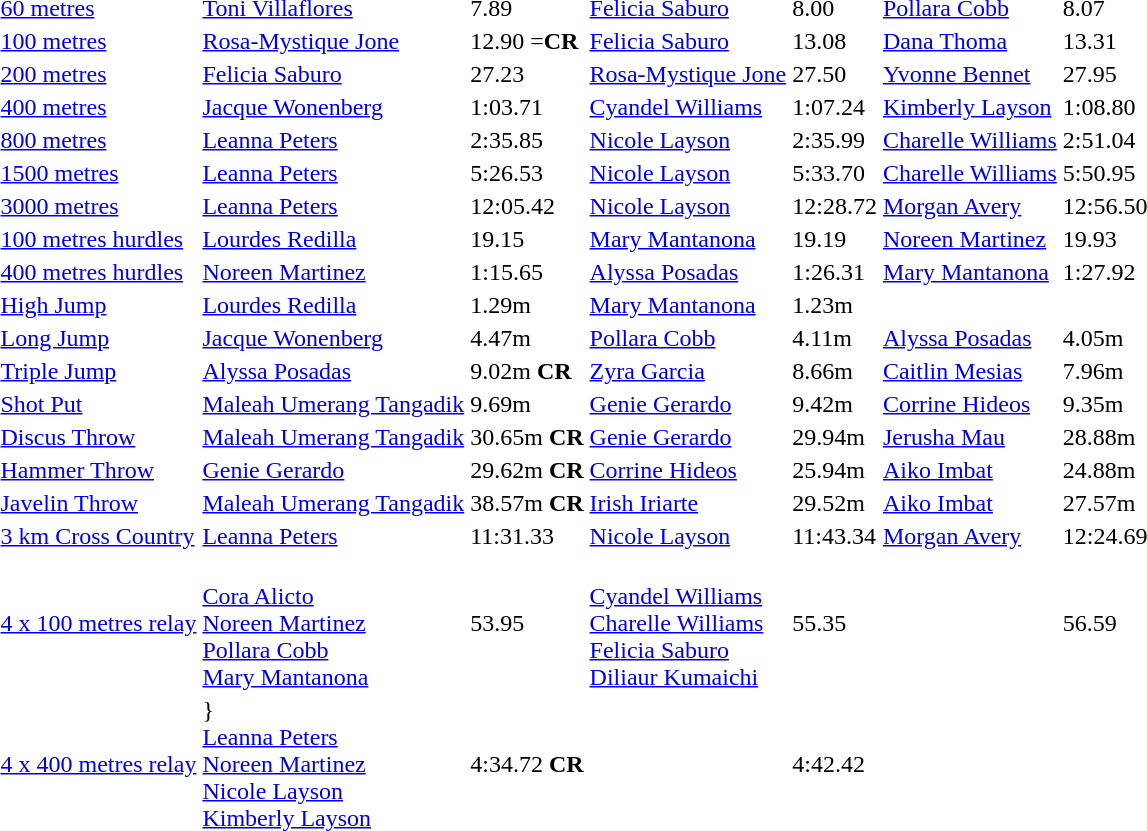<table>
<tr>
<td><a href='#'>60 metres</a></td>
<td align=left><a href='#'>Toni Villaflores</a> <br> </td>
<td>7.89</td>
<td align=left><a href='#'>Felicia Saburo</a> <br> </td>
<td>8.00</td>
<td align=left><a href='#'>Pollara Cobb</a> <br> </td>
<td>8.07</td>
</tr>
<tr>
<td><a href='#'>100 metres</a></td>
<td align=left><a href='#'>Rosa-Mystique Jone</a> <br> </td>
<td>12.90 =<strong>CR</strong></td>
<td align=left><a href='#'>Felicia Saburo</a> <br> </td>
<td>13.08</td>
<td align=left><a href='#'>Dana Thoma</a> <br> </td>
<td>13.31</td>
</tr>
<tr>
<td><a href='#'>200 metres</a></td>
<td align=left><a href='#'>Felicia Saburo</a> <br> </td>
<td>27.23</td>
<td align=left><a href='#'>Rosa-Mystique Jone</a> <br> </td>
<td>27.50</td>
<td align=left><a href='#'>Yvonne Bennet</a> <br> </td>
<td>27.95</td>
</tr>
<tr>
<td><a href='#'>400 metres</a></td>
<td align=left><a href='#'>Jacque Wonenberg</a> <br> </td>
<td>1:03.71</td>
<td align=left><a href='#'>Cyandel Williams</a> <br> </td>
<td>1:07.24</td>
<td align=left><a href='#'>Kimberly Layson</a> <br> </td>
<td>1:08.80</td>
</tr>
<tr>
<td><a href='#'>800 metres</a></td>
<td align=left><a href='#'>Leanna Peters</a> <br> </td>
<td>2:35.85</td>
<td align=left><a href='#'>Nicole Layson</a> <br> </td>
<td>2:35.99</td>
<td align=left><a href='#'>Charelle Williams</a> <br> </td>
<td>2:51.04</td>
</tr>
<tr>
<td><a href='#'>1500 metres</a></td>
<td align=left><a href='#'>Leanna Peters</a> <br> </td>
<td>5:26.53</td>
<td align=left><a href='#'>Nicole Layson</a> <br> </td>
<td>5:33.70</td>
<td align=left><a href='#'>Charelle Williams</a> <br> </td>
<td>5:50.95</td>
</tr>
<tr>
<td><a href='#'>3000 metres</a></td>
<td align=left><a href='#'>Leanna Peters</a> <br> </td>
<td>12:05.42</td>
<td align=left><a href='#'>Nicole Layson</a> <br> </td>
<td>12:28.72</td>
<td align=left><a href='#'>Morgan Avery</a> <br> </td>
<td>12:56.50</td>
</tr>
<tr>
<td><a href='#'>100 metres hurdles</a></td>
<td align=left><a href='#'>Lourdes Redilla</a> <br> </td>
<td>19.15</td>
<td align=left><a href='#'>Mary Mantanona</a> <br> </td>
<td>19.19</td>
<td align=left><a href='#'>Noreen Martinez</a> <br> </td>
<td>19.93</td>
</tr>
<tr>
<td><a href='#'>400 metres hurdles</a></td>
<td align=left><a href='#'>Noreen Martinez</a> <br> </td>
<td>1:15.65</td>
<td align=left><a href='#'>Alyssa Posadas</a> <br> </td>
<td>1:26.31</td>
<td align=left><a href='#'>Mary Mantanona</a> <br> </td>
<td>1:27.92</td>
</tr>
<tr>
<td><a href='#'>High Jump</a></td>
<td align=left><a href='#'>Lourdes Redilla</a> <br> </td>
<td>1.29m</td>
<td align=left><a href='#'>Mary Mantanona</a> <br> </td>
<td>1.23m</td>
<td></td>
<td></td>
</tr>
<tr>
<td><a href='#'>Long Jump</a></td>
<td align=left><a href='#'>Jacque Wonenberg</a> <br> </td>
<td>4.47m</td>
<td align=left><a href='#'>Pollara Cobb</a> <br> </td>
<td>4.11m</td>
<td align=left><a href='#'>Alyssa Posadas</a> <br> </td>
<td>4.05m</td>
</tr>
<tr>
<td><a href='#'>Triple Jump</a></td>
<td align=left><a href='#'>Alyssa Posadas</a> <br> </td>
<td>9.02m <strong>CR</strong></td>
<td align=left><a href='#'>Zyra Garcia</a> <br> </td>
<td>8.66m</td>
<td align=left><a href='#'>Caitlin Mesias</a> <br> </td>
<td>7.96m</td>
</tr>
<tr>
<td><a href='#'>Shot Put</a></td>
<td align=left><a href='#'>Maleah Umerang Tangadik</a> <br> </td>
<td>9.69m</td>
<td align=left><a href='#'>Genie Gerardo</a> <br> </td>
<td>9.42m</td>
<td align=left><a href='#'>Corrine Hideos</a> <br> </td>
<td>9.35m</td>
</tr>
<tr>
<td><a href='#'>Discus Throw</a></td>
<td align=left><a href='#'>Maleah Umerang Tangadik</a> <br> </td>
<td>30.65m <strong>CR</strong></td>
<td align=left><a href='#'>Genie Gerardo</a> <br> </td>
<td>29.94m</td>
<td align=left><a href='#'>Jerusha Mau</a> <br> </td>
<td>28.88m</td>
</tr>
<tr>
<td><a href='#'>Hammer Throw</a></td>
<td align=left><a href='#'>Genie Gerardo</a> <br> </td>
<td>29.62m <strong>CR</strong></td>
<td align=left><a href='#'>Corrine Hideos</a> <br> </td>
<td>25.94m</td>
<td align=left><a href='#'>Aiko Imbat</a> <br> </td>
<td>24.88m</td>
</tr>
<tr>
<td><a href='#'>Javelin Throw</a></td>
<td align=left><a href='#'>Maleah Umerang Tangadik</a> <br> </td>
<td>38.57m <strong>CR</strong></td>
<td align=left><a href='#'>Irish Iriarte</a> <br> </td>
<td>29.52m</td>
<td align=left><a href='#'>Aiko Imbat</a> <br> </td>
<td>27.57m</td>
</tr>
<tr>
<td><a href='#'>3 km Cross Country</a></td>
<td align=left><a href='#'>Leanna Peters</a> <br> </td>
<td>11:31.33</td>
<td align=left><a href='#'>Nicole Layson</a> <br> </td>
<td>11:43.34</td>
<td align=left><a href='#'>Morgan Avery</a> <br> </td>
<td>12:24.69</td>
</tr>
<tr>
<td><a href='#'>4 x 100 metres relay</a></td>
<td><br><a href='#'>Cora Alicto</a><br><a href='#'>Noreen Martinez</a><br><a href='#'>Pollara Cobb</a><br><a href='#'>Mary Mantanona</a></td>
<td>53.95</td>
<td><br><a href='#'>Cyandel Williams</a><br><a href='#'>Charelle Williams</a><br><a href='#'>Felicia Saburo</a><br><a href='#'>Diliaur Kumaichi</a></td>
<td>55.35</td>
<td></td>
<td>56.59</td>
</tr>
<tr>
<td><a href='#'>4 x 400 metres relay</a></td>
<td>}<br><a href='#'>Leanna Peters</a><br><a href='#'>Noreen Martinez</a><br><a href='#'>Nicole Layson</a><br><a href='#'>Kimberly Layson</a></td>
<td>4:34.72 <strong>CR</strong></td>
<td></td>
<td>4:42.42</td>
<td></td>
<td></td>
</tr>
</table>
